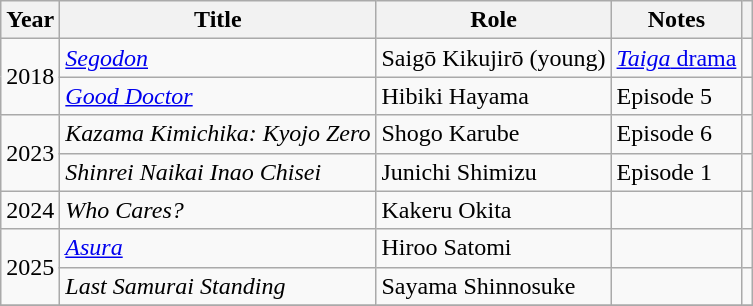<table class="wikitable sortable">
<tr>
<th>Year</th>
<th>Title</th>
<th>Role</th>
<th class="unsortable">Notes</th>
<th class="unsortable"></th>
</tr>
<tr>
<td rowspan=2>2018</td>
<td><em><a href='#'>Segodon</a></em></td>
<td>Saigō Kikujirō (young)</td>
<td><a href='#'><em>Taiga</em> drama</a></td>
<td></td>
</tr>
<tr>
<td><em><a href='#'>Good Doctor</a></em></td>
<td>Hibiki Hayama</td>
<td>Episode 5</td>
<td></td>
</tr>
<tr>
<td rowspan=2>2023</td>
<td><em>Kazama Kimichika: Kyojo Zero</em></td>
<td>Shogo Karube</td>
<td>Episode 6</td>
<td></td>
</tr>
<tr>
<td><em>Shinrei Naikai Inao Chisei</em></td>
<td>Junichi Shimizu</td>
<td>Episode 1</td>
<td></td>
</tr>
<tr>
<td>2024</td>
<td><em>Who Cares?</em></td>
<td>Kakeru Okita</td>
<td></td>
<td></td>
</tr>
<tr>
<td rowspan=2>2025</td>
<td><em><a href='#'>Asura</a></em></td>
<td>Hiroo Satomi</td>
<td></td>
<td></td>
</tr>
<tr>
<td><em>Last Samurai Standing</em></td>
<td>Sayama Shinnosuke</td>
<td></td>
<td></td>
</tr>
<tr>
</tr>
</table>
